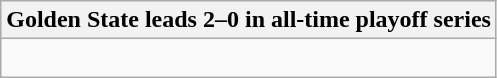<table class="wikitable collapsible collapsed">
<tr>
<th>Golden State leads 2–0 in all-time playoff series</th>
</tr>
<tr>
<td><br>
</td>
</tr>
</table>
